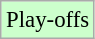<table class="wikitable" style="font-size: 95%">
<tr>
<td bgcolor="#CCFFCC">Play-offs</td>
</tr>
</table>
